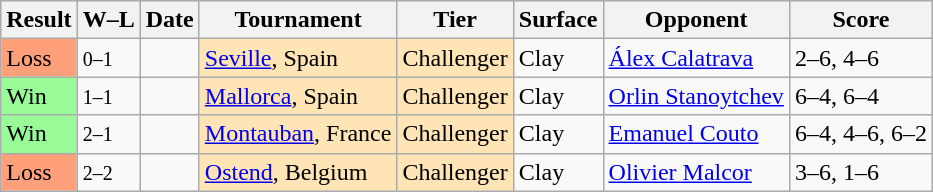<table class="sortable wikitable">
<tr>
<th>Result</th>
<th class="unsortable">W–L</th>
<th>Date</th>
<th>Tournament</th>
<th>Tier</th>
<th>Surface</th>
<th>Opponent</th>
<th class="unsortable">Score</th>
</tr>
<tr>
<td bgcolor=FFA07A>Loss</td>
<td><small>0–1</small></td>
<td></td>
<td style="background:moccasin;"><a href='#'>Seville</a>, Spain</td>
<td style="background:moccasin;">Challenger</td>
<td>Clay</td>
<td> <a href='#'>Álex Calatrava</a></td>
<td>2–6, 4–6</td>
</tr>
<tr>
<td bgcolor=98FB98>Win</td>
<td><small>1–1</small></td>
<td></td>
<td style="background:moccasin;"><a href='#'>Mallorca</a>, Spain</td>
<td style="background:moccasin;">Challenger</td>
<td>Clay</td>
<td> <a href='#'>Orlin Stanoytchev</a></td>
<td>6–4, 6–4</td>
</tr>
<tr>
<td bgcolor=98FB98>Win</td>
<td><small>2–1</small></td>
<td></td>
<td style="background:moccasin;"><a href='#'>Montauban</a>, France</td>
<td style="background:moccasin;">Challenger</td>
<td>Clay</td>
<td> <a href='#'>Emanuel Couto</a></td>
<td>6–4, 4–6, 6–2</td>
</tr>
<tr>
<td bgcolor=FFA07A>Loss</td>
<td><small>2–2</small></td>
<td></td>
<td style="background:moccasin;"><a href='#'>Ostend</a>, Belgium</td>
<td style="background:moccasin;">Challenger</td>
<td>Clay</td>
<td> <a href='#'>Olivier Malcor</a></td>
<td>3–6, 1–6</td>
</tr>
</table>
